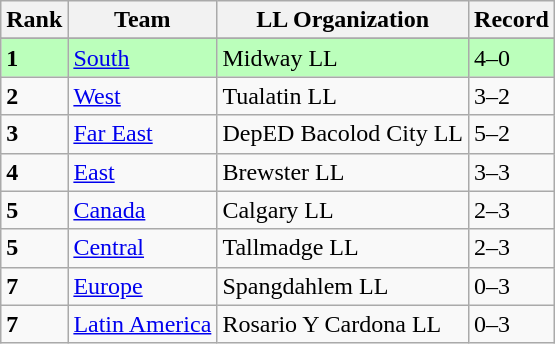<table class="wikitable">
<tr>
<th>Rank</th>
<th>Team</th>
<th>LL Organization</th>
<th>Record</th>
</tr>
<tr>
</tr>
<tr bgcolor=#bbffbb>
<td><strong>1</strong></td>
<td> <a href='#'>South</a></td>
<td>Midway LL</td>
<td>4–0</td>
</tr>
<tr>
<td><strong>2</strong></td>
<td> <a href='#'>West</a></td>
<td>Tualatin LL</td>
<td>3–2</td>
</tr>
<tr>
<td><strong>3</strong></td>
<td> <a href='#'>Far East</a></td>
<td>DepED Bacolod City LL</td>
<td>5–2</td>
</tr>
<tr>
<td><strong>4</strong></td>
<td> <a href='#'>East</a></td>
<td>Brewster LL</td>
<td>3–3</td>
</tr>
<tr>
<td><strong>5</strong></td>
<td> <a href='#'>Canada</a></td>
<td>Calgary LL</td>
<td>2–3</td>
</tr>
<tr>
<td><strong>5</strong></td>
<td> <a href='#'>Central</a></td>
<td>Tallmadge LL</td>
<td>2–3</td>
</tr>
<tr>
<td><strong>7</strong></td>
<td> <a href='#'>Europe</a></td>
<td>Spangdahlem LL</td>
<td>0–3</td>
</tr>
<tr>
<td><strong>7</strong></td>
<td> <a href='#'>Latin America</a></td>
<td>Rosario Y Cardona LL</td>
<td>0–3</td>
</tr>
</table>
